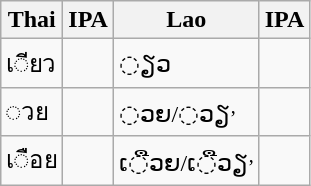<table class="wikitable">
<tr>
<th>Thai</th>
<th>IPA</th>
<th>Lao</th>
<th>IPA</th>
</tr>
<tr>
<td>เ◌ียว</td>
<td></td>
<td>◌ຽວ</td>
<td></td>
</tr>
<tr>
<td>◌วย</td>
<td></td>
<td>◌ວຍ/◌ວຽ<sup>,</sup></td>
<td></td>
</tr>
<tr>
<td>เ◌ือย</td>
<td></td>
<td>ເ◌ືວຍ/ເ◌ືວຽ<sup>,</sup></td>
<td></td>
</tr>
</table>
